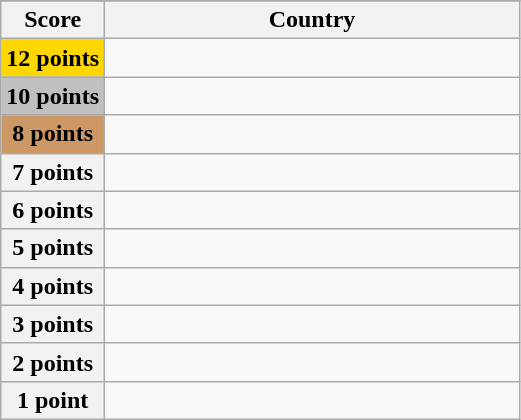<table class="wikitable">
<tr>
</tr>
<tr>
<th scope="col" width="20%">Score</th>
<th scope="col">Country</th>
</tr>
<tr>
<th scope="row" style="background:gold">12 points</th>
<td></td>
</tr>
<tr>
<th scope="row" style="background:silver">10 points</th>
<td></td>
</tr>
<tr>
<th scope="row" style="background:#CC9966">8 points</th>
<td></td>
</tr>
<tr>
<th scope="row">7 points</th>
<td></td>
</tr>
<tr>
<th scope="row">6 points</th>
<td></td>
</tr>
<tr>
<th scope="row">5 points</th>
<td></td>
</tr>
<tr>
<th scope="row">4 points</th>
<td></td>
</tr>
<tr>
<th scope="row">3 points</th>
<td></td>
</tr>
<tr>
<th scope="row">2 points</th>
<td></td>
</tr>
<tr>
<th scope="row">1 point</th>
<td></td>
</tr>
</table>
